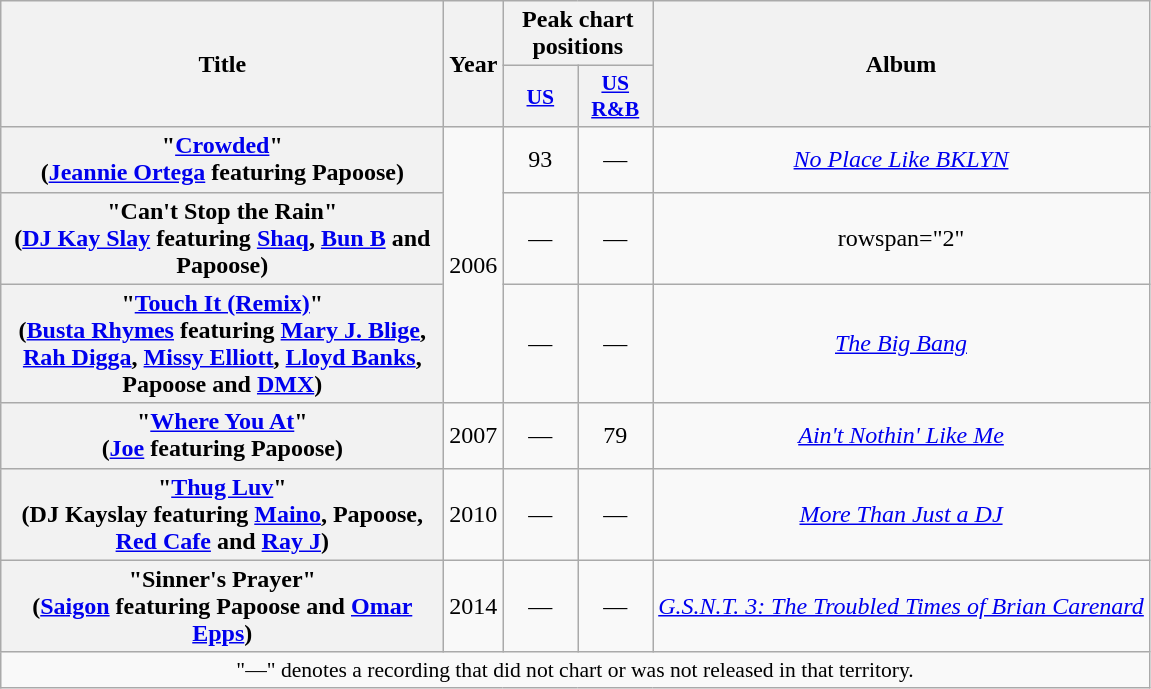<table class="wikitable plainrowheaders" style="text-align:center;">
<tr>
<th scope="col" rowspan="2" style="width:18em;">Title</th>
<th scope="col" rowspan="2">Year</th>
<th scope="col" colspan="2">Peak chart positions</th>
<th scope="col" rowspan="2">Album</th>
</tr>
<tr>
<th scope="col" style="width:3em;font-size:90%;"><a href='#'>US</a><br></th>
<th scope="col" style="width:3em;font-size:90%;"><a href='#'>US<br> R&B</a><br></th>
</tr>
<tr>
<th scope="row">"<a href='#'>Crowded</a>"<br><span>(<a href='#'>Jeannie Ortega</a> featuring Papoose)</span></th>
<td rowspan="3">2006</td>
<td>93</td>
<td>—</td>
<td><em><a href='#'>No Place Like BKLYN</a></em></td>
</tr>
<tr>
<th scope="row">"Can't Stop the Rain"<br><span>(<a href='#'>DJ Kay Slay</a> featuring <a href='#'>Shaq</a>, <a href='#'>Bun B</a> and Papoose)</span></th>
<td>—</td>
<td>—</td>
<td>rowspan="2" </td>
</tr>
<tr>
<th scope="row">"<a href='#'>Touch It (Remix)</a>"<br><span>(<a href='#'>Busta Rhymes</a> featuring <a href='#'>Mary J. Blige</a>, <a href='#'>Rah Digga</a>, <a href='#'>Missy Elliott</a>, <a href='#'>Lloyd Banks</a>, Papoose and <a href='#'>DMX</a>)</span></th>
<td>—</td>
<td>—</td>
<td><em><a href='#'>The Big Bang</a></em></td>
</tr>
<tr>
<th scope="row">"<a href='#'>Where You At</a>"<br><span>(<a href='#'>Joe</a> featuring Papoose)</span></th>
<td>2007</td>
<td>—</td>
<td>79</td>
<td><em><a href='#'>Ain't Nothin' Like Me</a></em></td>
</tr>
<tr>
<th scope="row">"<a href='#'>Thug Luv</a>"<br><span>(DJ Kayslay featuring <a href='#'>Maino</a>, Papoose, <a href='#'>Red Cafe</a> and <a href='#'>Ray J</a>)</span></th>
<td>2010</td>
<td>—</td>
<td>—</td>
<td><em><a href='#'>More Than Just a DJ</a></em></td>
</tr>
<tr>
<th scope="row">"Sinner's Prayer"<br><span>(<a href='#'>Saigon</a> featuring Papoose and <a href='#'>Omar Epps</a>)</span></th>
<td>2014</td>
<td>—</td>
<td>—</td>
<td><em><a href='#'>G.S.N.T. 3: The Troubled Times of Brian Carenard</a></em></td>
</tr>
<tr>
<td colspan="13" style="font-size:90%">"—" denotes a recording that did not chart or was not released in that territory.</td>
</tr>
</table>
